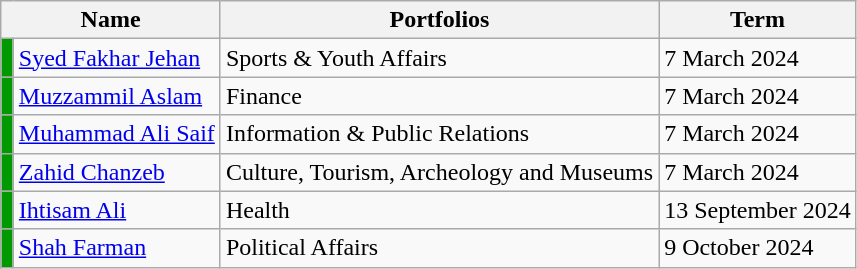<table class="wikitable">
<tr>
<th colspan="2">Name</th>
<th>Portfolios</th>
<th>Term</th>
</tr>
<tr>
<td style="width:1px;; background:#090;"></td>
<td><a href='#'>Syed Fakhar Jehan</a></td>
<td>Sports & Youth Affairs</td>
<td>7 March 2024</td>
</tr>
<tr>
<td style="width:1px;; background:#090;"></td>
<td><a href='#'>Muzzammil Aslam</a></td>
<td>Finance</td>
<td>7 March 2024</td>
</tr>
<tr>
<td style="width:1px;; background:#090;"></td>
<td><a href='#'>Muhammad Ali Saif</a></td>
<td>Information & Public Relations</td>
<td>7 March 2024</td>
</tr>
<tr>
<td style="width:1px;; background:#090;"></td>
<td><a href='#'>Zahid Chanzeb</a></td>
<td>Culture, Tourism, Archeology and Museums</td>
<td>7 March 2024</td>
</tr>
<tr>
<td style="width:1px;; background:#090;"></td>
<td><a href='#'>Ihtisam Ali</a></td>
<td>Health</td>
<td>13 September 2024</td>
</tr>
<tr>
<td style="width:1px;; background:#090;"></td>
<td><a href='#'>Shah Farman</a></td>
<td>Political Affairs</td>
<td>9 October 2024</td>
</tr>
</table>
